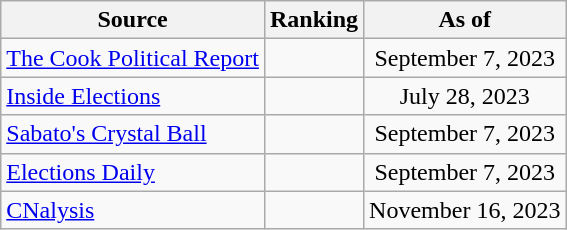<table class="wikitable" style="text-align:center">
<tr>
<th>Source</th>
<th>Ranking</th>
<th>As of</th>
</tr>
<tr>
<td style="text-align:left"><a href='#'>The Cook Political Report</a></td>
<td></td>
<td>September 7, 2023</td>
</tr>
<tr>
<td style="text-align:left"><a href='#'>Inside Elections</a></td>
<td></td>
<td>July 28, 2023</td>
</tr>
<tr>
<td style="text-align:left"><a href='#'>Sabato's Crystal Ball</a></td>
<td></td>
<td>September 7, 2023</td>
</tr>
<tr>
<td style="text-align:left"><a href='#'>Elections Daily</a></td>
<td></td>
<td>September 7, 2023</td>
</tr>
<tr>
<td style="text-align:left"><a href='#'>CNalysis</a></td>
<td></td>
<td>November 16, 2023</td>
</tr>
</table>
